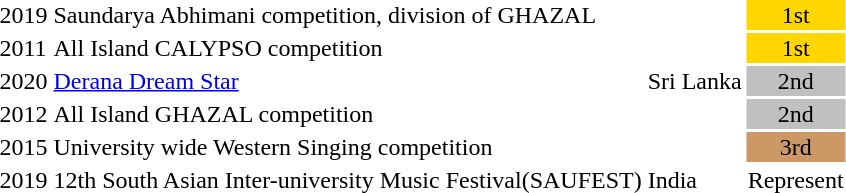<table>
<tr>
<td>2019</td>
<td>Saundarya Abhimani competition, division of GHAZAL</td>
<td rowspan="5">Sri Lanka</td>
<td style="background:gold; text-align:center;">1st</td>
</tr>
<tr>
<td>2011</td>
<td>All Island CALYPSO competition</td>
<td style="background:gold; text-align:center;">1st</td>
</tr>
<tr>
<td>2020</td>
<td><a href='#'>Derana Dream Star</a></td>
<td style="background:silver; text-align:center;">2nd</td>
</tr>
<tr>
<td>2012</td>
<td>All Island GHAZAL competition</td>
<td style="background:silver; text-align:center;">2nd</td>
</tr>
<tr>
<td>2015</td>
<td>University wide Western Singing competition</td>
<td style="background:#c96; text-align:center;">3rd</td>
</tr>
<tr>
<td>2019</td>
<td>12th South Asian Inter-university Music Festival(SAUFEST)</td>
<td>India</td>
<td>Represent</td>
</tr>
</table>
